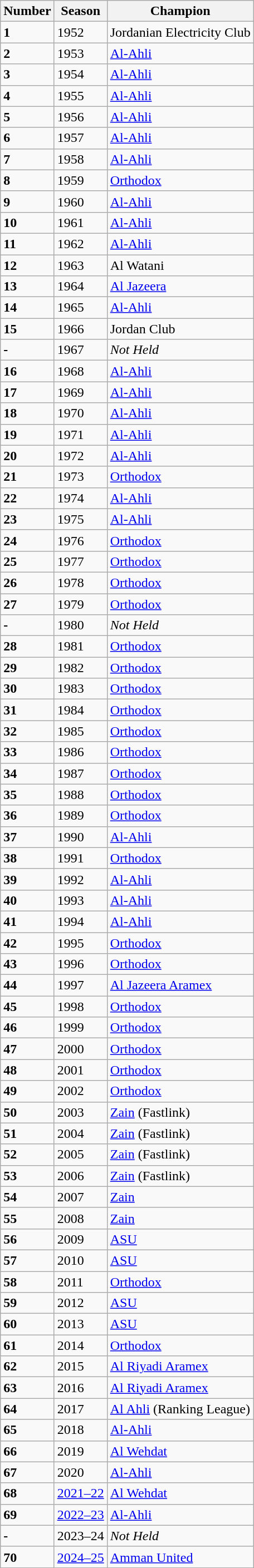<table class="wikitable">
<tr>
<th><strong>Number</strong></th>
<th><strong>Season</strong></th>
<th><strong>Champion</strong></th>
</tr>
<tr>
<td><strong>1</strong></td>
<td>1952</td>
<td>Jordanian Electricity Club</td>
</tr>
<tr>
<td><strong>2</strong></td>
<td>1953</td>
<td><a href='#'>Al-Ahli</a></td>
</tr>
<tr>
<td><strong>3</strong></td>
<td>1954</td>
<td><a href='#'>Al-Ahli</a></td>
</tr>
<tr>
<td><strong>4</strong></td>
<td>1955</td>
<td><a href='#'>Al-Ahli</a></td>
</tr>
<tr>
<td><strong>5</strong></td>
<td>1956</td>
<td><a href='#'>Al-Ahli</a></td>
</tr>
<tr>
<td><strong>6</strong></td>
<td>1957</td>
<td><a href='#'>Al-Ahli</a></td>
</tr>
<tr>
<td><strong>7</strong></td>
<td>1958</td>
<td><a href='#'>Al-Ahli</a></td>
</tr>
<tr>
<td><strong>8</strong></td>
<td>1959</td>
<td><a href='#'>Orthodox</a></td>
</tr>
<tr>
<td><strong>9</strong></td>
<td>1960</td>
<td><a href='#'>Al-Ahli</a></td>
</tr>
<tr>
<td><strong>10</strong></td>
<td>1961</td>
<td><a href='#'>Al-Ahli</a></td>
</tr>
<tr>
<td><strong>11</strong></td>
<td>1962</td>
<td><a href='#'>Al-Ahli</a></td>
</tr>
<tr>
<td><strong>12</strong></td>
<td>1963</td>
<td>Al Watani</td>
</tr>
<tr>
<td><strong>13</strong></td>
<td>1964</td>
<td><a href='#'>Al Jazeera</a></td>
</tr>
<tr>
<td><strong>14</strong></td>
<td>1965</td>
<td><a href='#'>Al-Ahli</a></td>
</tr>
<tr>
<td><strong>15</strong></td>
<td>1966</td>
<td>Jordan Club</td>
</tr>
<tr>
<td><strong>-</strong></td>
<td>1967</td>
<td><em>Not Held</em></td>
</tr>
<tr>
<td><strong>16</strong></td>
<td>1968</td>
<td><a href='#'>Al-Ahli</a></td>
</tr>
<tr>
<td><strong>17</strong></td>
<td>1969</td>
<td><a href='#'>Al-Ahli</a></td>
</tr>
<tr>
<td><strong>18</strong></td>
<td>1970</td>
<td><a href='#'>Al-Ahli</a></td>
</tr>
<tr>
<td><strong>19</strong></td>
<td>1971</td>
<td><a href='#'>Al-Ahli</a></td>
</tr>
<tr>
<td><strong>20</strong></td>
<td>1972</td>
<td><a href='#'>Al-Ahli</a></td>
</tr>
<tr>
<td><strong>21</strong></td>
<td>1973</td>
<td><a href='#'>Orthodox</a></td>
</tr>
<tr>
<td><strong>22</strong></td>
<td>1974</td>
<td><a href='#'>Al-Ahli</a></td>
</tr>
<tr>
<td><strong>23</strong></td>
<td>1975</td>
<td><a href='#'>Al-Ahli</a></td>
</tr>
<tr>
<td><strong>24</strong></td>
<td>1976</td>
<td><a href='#'>Orthodox</a></td>
</tr>
<tr>
<td><strong>25</strong></td>
<td>1977</td>
<td><a href='#'>Orthodox</a></td>
</tr>
<tr>
<td><strong>26</strong></td>
<td>1978</td>
<td><a href='#'>Orthodox</a></td>
</tr>
<tr>
<td><strong>27</strong></td>
<td>1979</td>
<td><a href='#'>Orthodox</a></td>
</tr>
<tr>
<td><strong>-</strong></td>
<td>1980</td>
<td><em>Not Held</em></td>
</tr>
<tr>
<td><strong>28</strong></td>
<td>1981</td>
<td><a href='#'>Orthodox</a></td>
</tr>
<tr>
<td><strong>29</strong></td>
<td>1982</td>
<td><a href='#'>Orthodox</a></td>
</tr>
<tr>
<td><strong>30</strong></td>
<td>1983</td>
<td><a href='#'>Orthodox</a></td>
</tr>
<tr>
<td><strong>31</strong></td>
<td>1984</td>
<td><a href='#'>Orthodox</a></td>
</tr>
<tr>
<td><strong>32</strong></td>
<td>1985</td>
<td><a href='#'>Orthodox</a></td>
</tr>
<tr>
<td><strong>33</strong></td>
<td>1986</td>
<td><a href='#'>Orthodox</a></td>
</tr>
<tr>
<td><strong>34</strong></td>
<td>1987</td>
<td><a href='#'>Orthodox</a></td>
</tr>
<tr>
<td><strong>35</strong></td>
<td>1988</td>
<td><a href='#'>Orthodox</a></td>
</tr>
<tr>
<td><strong>36</strong></td>
<td>1989</td>
<td><a href='#'>Orthodox</a></td>
</tr>
<tr>
<td><strong>37</strong></td>
<td>1990</td>
<td><a href='#'>Al-Ahli</a></td>
</tr>
<tr>
<td><strong>38</strong></td>
<td>1991</td>
<td><a href='#'>Orthodox</a></td>
</tr>
<tr>
<td><strong>39</strong></td>
<td>1992</td>
<td><a href='#'>Al-Ahli</a></td>
</tr>
<tr>
<td><strong>40</strong></td>
<td>1993</td>
<td><a href='#'>Al-Ahli</a></td>
</tr>
<tr>
<td><strong>41</strong></td>
<td>1994</td>
<td><a href='#'>Al-Ahli</a></td>
</tr>
<tr>
<td><strong>42</strong></td>
<td>1995</td>
<td><a href='#'>Orthodox</a></td>
</tr>
<tr>
<td><strong>43</strong></td>
<td>1996</td>
<td><a href='#'>Orthodox</a></td>
</tr>
<tr>
<td><strong>44</strong></td>
<td>1997</td>
<td><a href='#'>Al Jazeera Aramex</a></td>
</tr>
<tr>
<td><strong>45</strong></td>
<td>1998</td>
<td><a href='#'>Orthodox</a></td>
</tr>
<tr>
<td><strong>46</strong></td>
<td>1999</td>
<td><a href='#'>Orthodox</a></td>
</tr>
<tr>
<td><strong>47</strong></td>
<td>2000</td>
<td><a href='#'>Orthodox</a></td>
</tr>
<tr>
<td><strong>48</strong></td>
<td>2001</td>
<td><a href='#'>Orthodox</a></td>
</tr>
<tr>
<td><strong>49</strong></td>
<td>2002</td>
<td><a href='#'>Orthodox</a></td>
</tr>
<tr>
<td><strong>50</strong></td>
<td>2003</td>
<td><a href='#'>Zain</a> (Fastlink)</td>
</tr>
<tr>
<td><strong>51</strong></td>
<td>2004</td>
<td><a href='#'>Zain</a> (Fastlink)</td>
</tr>
<tr>
<td><strong>52</strong></td>
<td>2005</td>
<td><a href='#'>Zain</a> (Fastlink)</td>
</tr>
<tr>
<td><strong>53</strong></td>
<td>2006</td>
<td><a href='#'>Zain</a> (Fastlink)</td>
</tr>
<tr>
<td><strong>54</strong></td>
<td>2007</td>
<td><a href='#'>Zain</a></td>
</tr>
<tr>
<td><strong>55</strong></td>
<td>2008</td>
<td><a href='#'>Zain</a></td>
</tr>
<tr>
<td><strong>56</strong></td>
<td>2009</td>
<td><a href='#'>ASU</a></td>
</tr>
<tr>
<td><strong>57</strong></td>
<td>2010</td>
<td><a href='#'>ASU</a></td>
</tr>
<tr>
<td><strong>58</strong></td>
<td>2011</td>
<td><a href='#'>Orthodox</a></td>
</tr>
<tr>
<td><strong>59</strong></td>
<td>2012</td>
<td><a href='#'>ASU</a></td>
</tr>
<tr>
<td><strong>60</strong></td>
<td>2013</td>
<td><a href='#'>ASU</a></td>
</tr>
<tr>
<td><strong>61</strong></td>
<td>2014</td>
<td><a href='#'>Orthodox</a></td>
</tr>
<tr>
<td><strong>62</strong></td>
<td>2015</td>
<td><a href='#'>Al Riyadi Aramex</a></td>
</tr>
<tr>
<td><strong>63</strong></td>
<td>2016</td>
<td><a href='#'>Al Riyadi Aramex</a></td>
</tr>
<tr>
<td><strong>64</strong></td>
<td>2017</td>
<td><a href='#'>Al Ahli</a> (Ranking League)</td>
</tr>
<tr>
<td><strong>65</strong></td>
<td>2018</td>
<td><a href='#'>Al-Ahli</a></td>
</tr>
<tr>
<td><strong>66</strong></td>
<td>2019</td>
<td><a href='#'>Al Wehdat</a></td>
</tr>
<tr>
<td><strong>67</strong></td>
<td>2020</td>
<td><a href='#'>Al-Ahli</a></td>
</tr>
<tr>
<td><strong>68</strong></td>
<td><a href='#'>2021–22</a></td>
<td><a href='#'>Al Wehdat</a></td>
</tr>
<tr>
<td><strong>69</strong></td>
<td><a href='#'>2022–23</a></td>
<td><a href='#'>Al-Ahli</a></td>
</tr>
<tr>
<td><strong>-</strong></td>
<td>2023–24</td>
<td><em>Not Held</em></td>
</tr>
<tr>
<td><strong>70</strong></td>
<td><a href='#'>2024–25</a></td>
<td><a href='#'>Amman United</a></td>
</tr>
</table>
